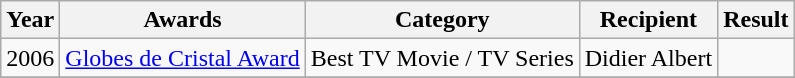<table class="wikitable sortable">
<tr>
<th>Year</th>
<th>Awards</th>
<th>Category</th>
<th>Recipient</th>
<th>Result</th>
</tr>
<tr>
<td>2006</td>
<td><a href='#'>Globes de Cristal Award</a></td>
<td>Best TV Movie / TV Series</td>
<td>Didier Albert</td>
<td></td>
</tr>
<tr>
</tr>
</table>
